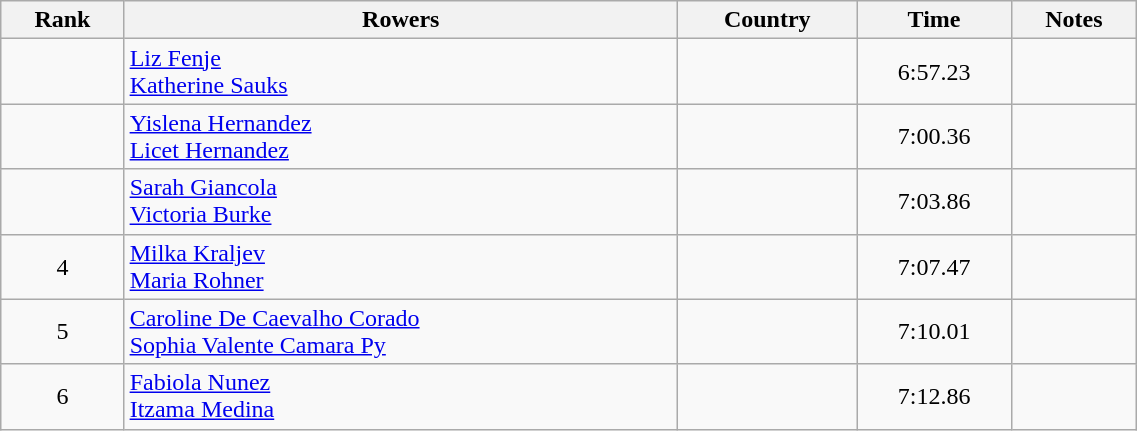<table class="wikitable" width=60% style="text-align:center">
<tr>
<th>Rank</th>
<th>Rowers</th>
<th>Country</th>
<th>Time</th>
<th>Notes</th>
</tr>
<tr>
<td></td>
<td align=left><a href='#'>Liz Fenje</a><br><a href='#'>Katherine Sauks</a></td>
<td align=left></td>
<td>6:57.23</td>
<td></td>
</tr>
<tr>
<td></td>
<td align=left><a href='#'>Yislena Hernandez</a><br><a href='#'>Licet Hernandez</a></td>
<td align=left></td>
<td>7:00.36</td>
<td></td>
</tr>
<tr>
<td></td>
<td align=left><a href='#'>Sarah Giancola</a><br><a href='#'>Victoria Burke</a></td>
<td align=left></td>
<td>7:03.86</td>
<td></td>
</tr>
<tr>
<td>4</td>
<td align=left><a href='#'>Milka Kraljev</a><br><a href='#'>Maria Rohner</a></td>
<td align=left></td>
<td>7:07.47</td>
<td></td>
</tr>
<tr>
<td>5</td>
<td align=left><a href='#'>Caroline De Caevalho Corado</a><br><a href='#'>Sophia Valente Camara Py</a></td>
<td align=left></td>
<td>7:10.01</td>
<td></td>
</tr>
<tr>
<td>6</td>
<td align=left><a href='#'>Fabiola Nunez</a><br><a href='#'>Itzama Medina</a></td>
<td align=left></td>
<td>7:12.86</td>
<td></td>
</tr>
</table>
